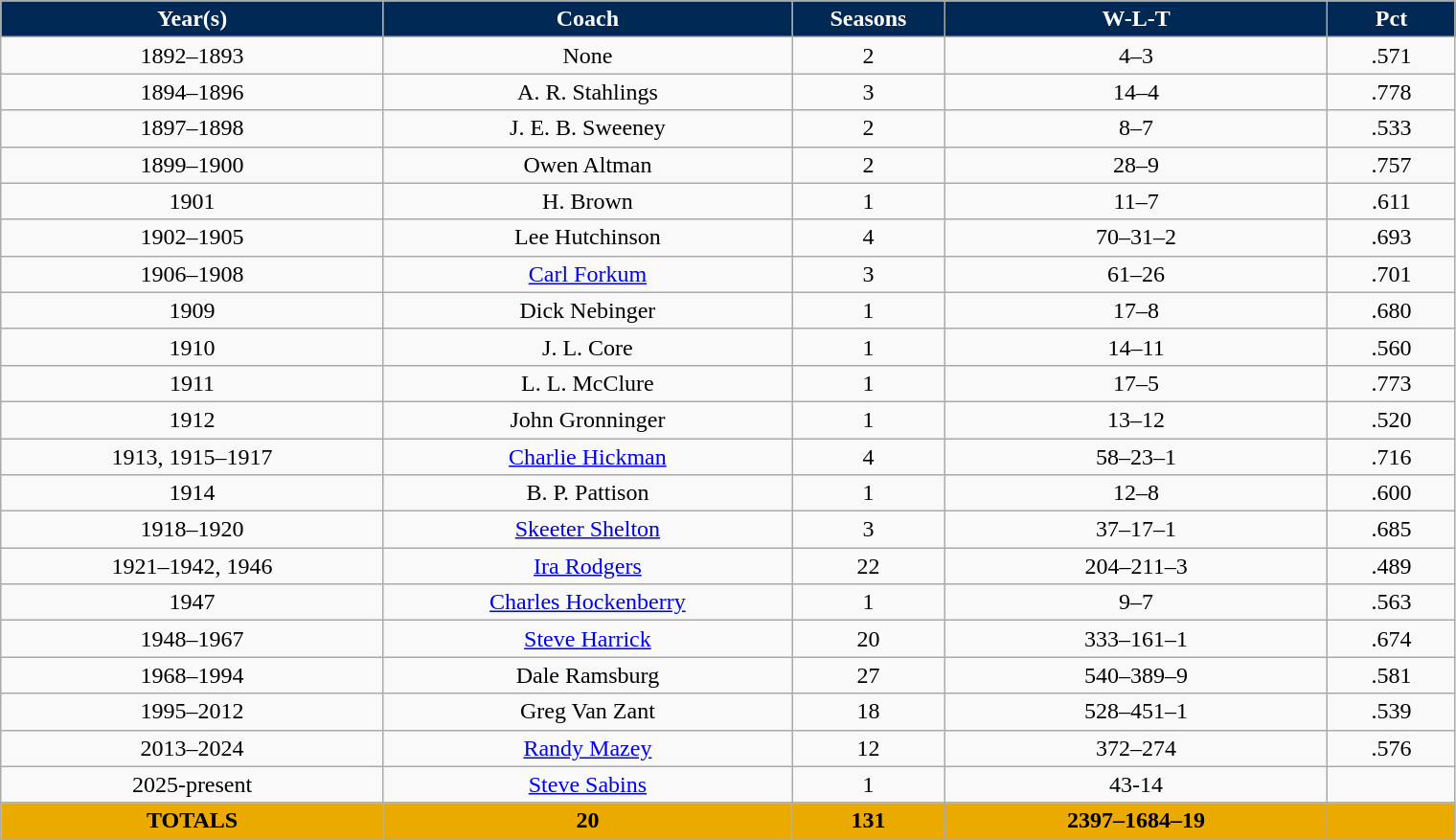<table class="wikitable" style="text-align:center">
<tr>
<th style="background:#002855; width:15%; color:white;">Year(s)</th>
<th style="background:#002855; width:16%; color:white;">Coach</th>
<th style="background:#002855; width:6%; color:white;">Seasons</th>
<th style="background:#002855; width:15%; color:white;">W-L-T</th>
<th style="background:#002855; width:5%; color:white;">Pct</th>
</tr>
<tr>
<td>1892–1893</td>
<td>None</td>
<td>2</td>
<td>4–3</td>
<td>.571</td>
</tr>
<tr>
<td>1894–1896</td>
<td>A. R. Stahlings</td>
<td>3</td>
<td>14–4</td>
<td>.778</td>
</tr>
<tr>
<td>1897–1898</td>
<td>J. E. B. Sweeney</td>
<td>2</td>
<td>8–7</td>
<td>.533</td>
</tr>
<tr>
<td>1899–1900</td>
<td>Owen Altman</td>
<td>2</td>
<td>28–9</td>
<td>.757</td>
</tr>
<tr>
<td>1901</td>
<td>H. Brown</td>
<td>1</td>
<td>11–7</td>
<td>.611</td>
</tr>
<tr>
<td>1902–1905</td>
<td>Lee Hutchinson</td>
<td>4</td>
<td>70–31–2</td>
<td>.693</td>
</tr>
<tr>
<td>1906–1908</td>
<td><a href='#'>Carl Forkum</a></td>
<td>3</td>
<td>61–26</td>
<td>.701</td>
</tr>
<tr>
<td>1909</td>
<td>Dick Nebinger</td>
<td>1</td>
<td>17–8</td>
<td>.680</td>
</tr>
<tr>
<td>1910</td>
<td>J. L. Core</td>
<td>1</td>
<td>14–11</td>
<td>.560</td>
</tr>
<tr>
<td>1911</td>
<td>L. L. McClure</td>
<td>1</td>
<td>17–5</td>
<td>.773</td>
</tr>
<tr>
<td>1912</td>
<td>John Gronninger</td>
<td>1</td>
<td>13–12</td>
<td>.520</td>
</tr>
<tr>
<td>1913, 1915–1917</td>
<td><a href='#'>Charlie Hickman</a></td>
<td>4</td>
<td>58–23–1</td>
<td>.716</td>
</tr>
<tr>
<td>1914</td>
<td>B. P. Pattison</td>
<td>1</td>
<td>12–8</td>
<td>.600</td>
</tr>
<tr>
<td>1918–1920</td>
<td><a href='#'>Skeeter Shelton</a></td>
<td>3</td>
<td>37–17–1</td>
<td>.685</td>
</tr>
<tr>
<td>1921–1942, 1946</td>
<td><a href='#'>Ira Rodgers</a></td>
<td>22</td>
<td>204–211–3</td>
<td>.489</td>
</tr>
<tr>
<td>1947</td>
<td><a href='#'>Charles Hockenberry</a></td>
<td>1</td>
<td>9–7</td>
<td>.563</td>
</tr>
<tr>
<td>1948–1967</td>
<td><a href='#'>Steve Harrick</a></td>
<td>20</td>
<td>333–161–1</td>
<td>.674</td>
</tr>
<tr>
<td>1968–1994</td>
<td>Dale Ramsburg</td>
<td>27</td>
<td>540–389–9</td>
<td>.581</td>
</tr>
<tr>
<td>1995–2012</td>
<td>Greg Van Zant</td>
<td>18</td>
<td>528–451–1</td>
<td>.539</td>
</tr>
<tr>
<td>2013–2024</td>
<td><a href='#'>Randy Mazey</a></td>
<td>12</td>
<td>372–274</td>
<td>.576</td>
</tr>
<tr>
<td>2025-present</td>
<td><a href='#'>Steve Sabins</a></td>
<td>1</td>
<td>43-14</td>
<td></td>
</tr>
<tr style="background:#EAAA00; color:black; font-weight:bold;">
<td>TOTALS</td>
<td>20</td>
<td>131</td>
<td>2397–1684–19</td>
<td></td>
</tr>
</table>
